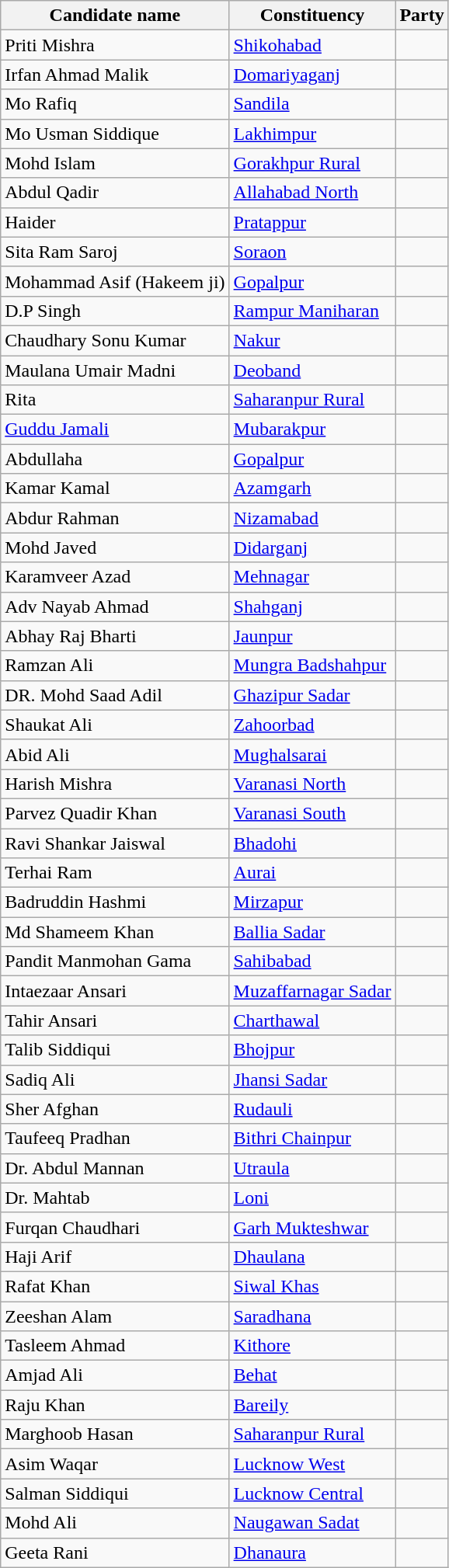<table class="wikitable sortable">
<tr>
<th scope="col">Candidate name</th>
<th scope="col">Constituency</th>
<th colspan="2">Party</th>
</tr>
<tr>
<td>Priti Mishra</td>
<td><a href='#'>Shikohabad</a></td>
<td></td>
</tr>
<tr>
<td>Irfan Ahmad Malik</td>
<td><a href='#'>Domariyaganj</a></td>
<td></td>
</tr>
<tr>
<td>Mo Rafiq</td>
<td><a href='#'>Sandila</a></td>
<td></td>
</tr>
<tr>
<td>Mo Usman Siddique</td>
<td><a href='#'>Lakhimpur</a></td>
<td></td>
</tr>
<tr>
<td>Mohd Islam</td>
<td><a href='#'>Gorakhpur Rural</a></td>
<td></td>
</tr>
<tr>
<td>Abdul Qadir</td>
<td><a href='#'>Allahabad North</a></td>
<td></td>
</tr>
<tr>
<td>Haider</td>
<td><a href='#'>Pratappur</a></td>
<td></td>
</tr>
<tr>
<td>Sita Ram Saroj</td>
<td><a href='#'>Soraon</a></td>
<td></td>
</tr>
<tr>
<td>Mohammad Asif (Hakeem ji)</td>
<td><a href='#'>Gopalpur</a></td>
<td></td>
</tr>
<tr>
<td>D.P Singh</td>
<td><a href='#'>Rampur Maniharan</a></td>
<td></td>
</tr>
<tr>
<td>Chaudhary Sonu Kumar</td>
<td><a href='#'>Nakur</a></td>
<td></td>
</tr>
<tr>
<td>Maulana Umair Madni</td>
<td><a href='#'>Deoband</a></td>
<td></td>
</tr>
<tr>
<td>Rita</td>
<td><a href='#'>Saharanpur Rural</a></td>
<td></td>
</tr>
<tr>
<td><a href='#'>Guddu Jamali</a></td>
<td><a href='#'>Mubarakpur</a></td>
<td></td>
</tr>
<tr>
<td>Abdullaha</td>
<td><a href='#'>Gopalpur</a></td>
<td></td>
</tr>
<tr>
<td>Kamar Kamal</td>
<td><a href='#'>Azamgarh</a></td>
<td></td>
</tr>
<tr>
<td>Abdur Rahman</td>
<td><a href='#'>Nizamabad</a></td>
<td></td>
</tr>
<tr>
<td>Mohd Javed</td>
<td><a href='#'>Didarganj</a></td>
<td></td>
</tr>
<tr>
<td>Karamveer Azad</td>
<td><a href='#'>Mehnagar</a></td>
<td></td>
</tr>
<tr>
<td>Adv Nayab Ahmad</td>
<td><a href='#'>Shahganj</a></td>
<td></td>
</tr>
<tr>
<td>Abhay Raj Bharti</td>
<td><a href='#'>Jaunpur</a></td>
<td></td>
</tr>
<tr>
<td>Ramzan Ali</td>
<td><a href='#'>Mungra Badshahpur</a></td>
<td></td>
</tr>
<tr>
<td>DR. Mohd Saad Adil</td>
<td><a href='#'>Ghazipur Sadar</a></td>
<td></td>
</tr>
<tr>
<td>Shaukat Ali</td>
<td><a href='#'>Zahoorbad</a></td>
<td></td>
</tr>
<tr>
<td>Abid Ali</td>
<td><a href='#'>Mughalsarai</a></td>
<td></td>
</tr>
<tr>
<td>Harish Mishra</td>
<td><a href='#'>Varanasi North</a></td>
<td></td>
</tr>
<tr>
<td>Parvez Quadir Khan</td>
<td><a href='#'>Varanasi South</a></td>
<td></td>
</tr>
<tr>
<td>Ravi Shankar Jaiswal</td>
<td><a href='#'>Bhadohi</a></td>
<td></td>
</tr>
<tr>
<td>Terhai Ram</td>
<td><a href='#'>Aurai</a></td>
<td></td>
</tr>
<tr>
<td>Badruddin Hashmi</td>
<td><a href='#'>Mirzapur</a></td>
<td></td>
</tr>
<tr>
<td>Md Shameem Khan</td>
<td><a href='#'>Ballia Sadar</a></td>
<td></td>
</tr>
<tr>
<td>Pandit Manmohan Gama</td>
<td><a href='#'>Sahibabad</a></td>
<td></td>
</tr>
<tr>
<td>Intaezaar Ansari</td>
<td><a href='#'>Muzaffarnagar Sadar</a></td>
<td></td>
</tr>
<tr>
<td>Tahir Ansari</td>
<td><a href='#'>Charthawal</a></td>
<td></td>
</tr>
<tr>
<td>Talib Siddiqui</td>
<td><a href='#'>Bhojpur</a></td>
<td></td>
</tr>
<tr>
<td>Sadiq Ali</td>
<td><a href='#'>Jhansi Sadar</a></td>
<td></td>
</tr>
<tr>
<td>Sher Afghan</td>
<td><a href='#'>Rudauli</a></td>
<td></td>
</tr>
<tr>
<td>Taufeeq Pradhan</td>
<td><a href='#'>Bithri Chainpur</a></td>
<td></td>
</tr>
<tr>
<td>Dr. Abdul Mannan</td>
<td><a href='#'>Utraula</a></td>
<td></td>
</tr>
<tr>
<td>Dr. Mahtab</td>
<td><a href='#'>Loni</a></td>
<td></td>
</tr>
<tr>
<td>Furqan Chaudhari</td>
<td><a href='#'>Garh Mukteshwar</a></td>
<td></td>
</tr>
<tr>
<td>Haji Arif</td>
<td><a href='#'>Dhaulana</a></td>
<td></td>
</tr>
<tr>
<td>Rafat Khan</td>
<td><a href='#'>Siwal Khas</a></td>
<td></td>
</tr>
<tr>
<td>Zeeshan Alam</td>
<td><a href='#'>Saradhana</a></td>
<td></td>
</tr>
<tr>
<td>Tasleem Ahmad</td>
<td><a href='#'>Kithore</a></td>
<td></td>
</tr>
<tr>
<td>Amjad Ali</td>
<td><a href='#'>Behat</a></td>
<td></td>
</tr>
<tr>
<td>Raju Khan</td>
<td><a href='#'>Bareily</a></td>
<td></td>
</tr>
<tr>
<td>Marghoob Hasan</td>
<td><a href='#'>Saharanpur Rural</a></td>
<td></td>
</tr>
<tr>
<td>Asim Waqar</td>
<td><a href='#'>Lucknow West</a></td>
<td></td>
</tr>
<tr>
<td>Salman Siddiqui</td>
<td><a href='#'>Lucknow Central</a></td>
<td></td>
</tr>
<tr>
<td>Mohd Ali</td>
<td><a href='#'>Naugawan Sadat</a></td>
<td></td>
</tr>
<tr>
<td>Geeta Rani</td>
<td><a href='#'>Dhanaura</a></td>
<td></td>
</tr>
</table>
